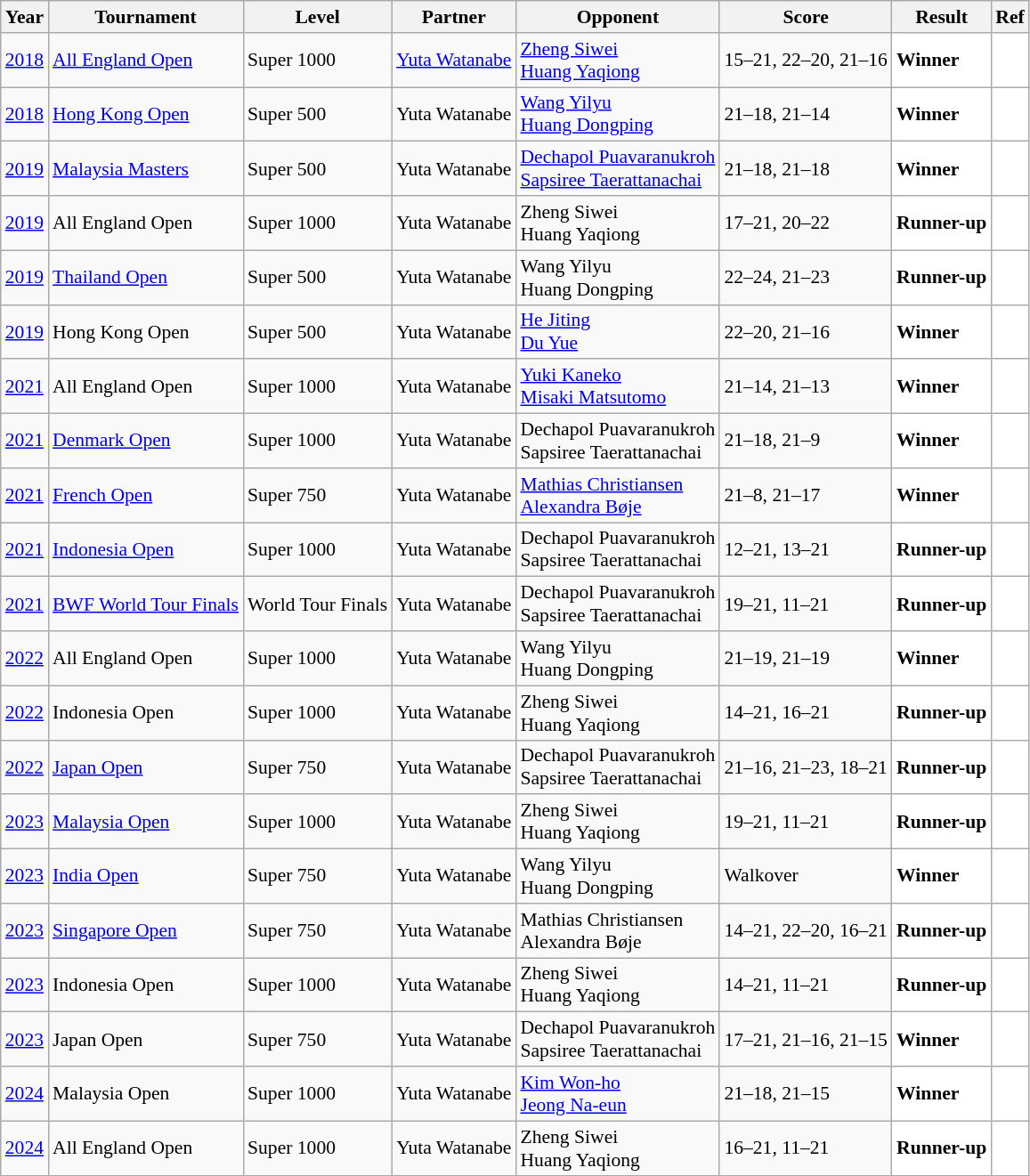<table class="sortable wikitable" style="font-size: 90%;">
<tr>
<th>Year</th>
<th>Tournament</th>
<th>Level</th>
<th>Partner</th>
<th>Opponent</th>
<th>Score</th>
<th>Result</th>
<th>Ref</th>
</tr>
<tr>
<td align="center"><a href='#'>2018</a></td>
<td align="left"><a href='#'>All England Open</a></td>
<td align="left">Super 1000</td>
<td align="left"> <a href='#'>Yuta Watanabe</a></td>
<td align="left"> <a href='#'>Zheng Siwei</a><br> <a href='#'>Huang Yaqiong</a></td>
<td align="left">15–21, 22–20, 21–16</td>
<td style="text-align:left; background:white"> <strong>Winner</strong></td>
<td style="text-align:center; background:white"></td>
</tr>
<tr>
<td align="center"><a href='#'>2018</a></td>
<td align="left"><a href='#'>Hong Kong Open</a></td>
<td align="left">Super 500</td>
<td align="left"> Yuta Watanabe</td>
<td align="left"> <a href='#'>Wang Yilyu</a><br> <a href='#'>Huang Dongping</a></td>
<td align="left">21–18, 21–14</td>
<td style="text-align:left; background:white"> <strong>Winner</strong></td>
<td style="text-align:center; background:white"></td>
</tr>
<tr>
<td align="center"><a href='#'>2019</a></td>
<td align="left"><a href='#'>Malaysia Masters</a></td>
<td align="left">Super 500</td>
<td align="left"> Yuta Watanabe</td>
<td align="left"> <a href='#'>Dechapol Puavaranukroh</a><br> <a href='#'>Sapsiree Taerattanachai</a></td>
<td align="left">21–18, 21–18</td>
<td style="text-align:left; background:white"> <strong>Winner</strong></td>
<td style="text-align:center; background:white"></td>
</tr>
<tr>
<td align="center"><a href='#'>2019</a></td>
<td align="left">All England Open</td>
<td align="left">Super 1000</td>
<td align="left"> Yuta Watanabe</td>
<td align="left"> Zheng Siwei<br> Huang Yaqiong</td>
<td align="left">17–21, 20–22</td>
<td style="text-align:left; background:white"> <strong>Runner-up</strong></td>
<td style="text-align:center; background:white"></td>
</tr>
<tr>
<td align="center"><a href='#'>2019</a></td>
<td align="left"><a href='#'>Thailand Open</a></td>
<td align="left">Super 500</td>
<td align="left"> Yuta Watanabe</td>
<td align="left"> Wang Yilyu<br> Huang Dongping</td>
<td align="left">22–24, 21–23</td>
<td style="text-align:left; background:white"> <strong>Runner-up</strong></td>
<td style="text-align:center; background:white"></td>
</tr>
<tr>
<td align="center"><a href='#'>2019</a></td>
<td align="left">Hong Kong Open</td>
<td align="left">Super 500</td>
<td align="left"> Yuta Watanabe</td>
<td align="left"> <a href='#'>He Jiting</a><br> <a href='#'>Du Yue</a></td>
<td align="left">22–20, 21–16</td>
<td style="text-align:left; background:white"> <strong>Winner</strong></td>
<td style="text-align:center; background:white"></td>
</tr>
<tr>
<td align="center"><a href='#'>2021</a></td>
<td align="left">All England Open</td>
<td align="left">Super 1000</td>
<td align="left"> Yuta Watanabe</td>
<td align="left"> <a href='#'>Yuki Kaneko</a><br> <a href='#'>Misaki Matsutomo</a></td>
<td align="left">21–14, 21–13</td>
<td style="text-align:left; background:white"> <strong>Winner</strong></td>
<td style="text-align:center; background:white"></td>
</tr>
<tr>
<td align="center"><a href='#'>2021</a></td>
<td align="left"><a href='#'>Denmark Open</a></td>
<td align="left">Super 1000</td>
<td align="left"> Yuta Watanabe</td>
<td align="left"> Dechapol Puavaranukroh<br> Sapsiree Taerattanachai</td>
<td align="left">21–18, 21–9</td>
<td style="text-align:left; background:white"> <strong>Winner</strong></td>
<td style="text-align:center; background:white"></td>
</tr>
<tr>
<td align="center"><a href='#'>2021</a></td>
<td align="left"><a href='#'>French Open</a></td>
<td align="left">Super 750</td>
<td align="left"> Yuta Watanabe</td>
<td align="left"> <a href='#'>Mathias Christiansen</a><br> <a href='#'>Alexandra Bøje</a></td>
<td align="left">21–8, 21–17</td>
<td style="text-align:left; background:white"> <strong>Winner</strong></td>
<td style="text-align:center; background:white"></td>
</tr>
<tr>
<td align="center"><a href='#'>2021</a></td>
<td align="left"><a href='#'>Indonesia Open</a></td>
<td align="left">Super 1000</td>
<td align="left"> Yuta Watanabe</td>
<td align="left"> Dechapol Puavaranukroh<br> Sapsiree Taerattanachai</td>
<td align="left">12–21, 13–21</td>
<td style="text-align:left; background:white"> <strong>Runner-up</strong></td>
<td style="text-align:center; background:white"></td>
</tr>
<tr>
<td align="center"><a href='#'>2021</a></td>
<td align="left"><a href='#'>BWF World Tour Finals</a></td>
<td align="left">World Tour Finals</td>
<td align="left"> Yuta Watanabe</td>
<td align="left"> Dechapol Puavaranukroh<br> Sapsiree Taerattanachai</td>
<td align="left">19–21, 11–21</td>
<td style="text-align:left; background:white"> <strong>Runner-up</strong></td>
<td style="text-align:center; background:white"></td>
</tr>
<tr>
<td align="center"><a href='#'>2022</a></td>
<td align="left">All England Open</td>
<td align="left">Super 1000</td>
<td align="left"> Yuta Watanabe</td>
<td align="left"> Wang Yilyu<br> Huang Dongping</td>
<td align="left">21–19, 21–19</td>
<td style="text-align:left; background:white"> <strong>Winner</strong></td>
<td style="text-align:center; background:white"></td>
</tr>
<tr>
<td align="center"><a href='#'>2022</a></td>
<td align="left">Indonesia Open</td>
<td align="left">Super 1000</td>
<td align="left"> Yuta Watanabe</td>
<td align="left"> Zheng Siwei<br> Huang Yaqiong</td>
<td align="left">14–21, 16–21</td>
<td style="text-align:left; background:white"> <strong>Runner-up</strong></td>
<td style="text-align:center; background:white"></td>
</tr>
<tr>
<td align="center"><a href='#'>2022</a></td>
<td align="left"><a href='#'>Japan Open</a></td>
<td align="left">Super 750</td>
<td align="left"> Yuta Watanabe</td>
<td align="left"> Dechapol Puavaranukroh<br> Sapsiree Taerattanachai</td>
<td align="left">21–16, 21–23, 18–21</td>
<td style="text-align:left; background:white"> <strong>Runner-up</strong></td>
<td style="text-align:center; background:white"></td>
</tr>
<tr>
<td align="center"><a href='#'>2023</a></td>
<td align="left"><a href='#'>Malaysia Open</a></td>
<td align="left">Super 1000</td>
<td align="left"> Yuta Watanabe</td>
<td align="left"> Zheng Siwei<br> Huang Yaqiong</td>
<td align="left">19–21, 11–21</td>
<td style="text-align:left; background:white"> <strong>Runner-up</strong></td>
<td style="text-align:center; background:white"></td>
</tr>
<tr>
<td align="center"><a href='#'>2023</a></td>
<td align="left"><a href='#'>India Open</a></td>
<td align="left">Super 750</td>
<td align="left"> Yuta Watanabe</td>
<td align="left"> Wang Yilyu<br> Huang Dongping</td>
<td align="left">Walkover</td>
<td style="text-align:left; background:white"> <strong>Winner</strong></td>
<td style="text-align:center; background:white"></td>
</tr>
<tr>
<td align="center"><a href='#'>2023</a></td>
<td align="left"><a href='#'>Singapore Open</a></td>
<td align="left">Super 750</td>
<td align="left"> Yuta Watanabe</td>
<td align="left"> Mathias Christiansen<br> Alexandra Bøje</td>
<td align="left">14–21, 22–20, 16–21</td>
<td style="text-align:left; background:white"> <strong>Runner-up</strong></td>
<td style="text-align:center; background:white"></td>
</tr>
<tr>
<td align="center"><a href='#'>2023</a></td>
<td align="left">Indonesia Open</td>
<td align="left">Super 1000</td>
<td align="left"> Yuta Watanabe</td>
<td align="left"> Zheng Siwei<br> Huang Yaqiong</td>
<td align="left">14–21, 11–21</td>
<td style="text-align:left; background:white"> <strong>Runner-up</strong></td>
<td style="text-align:center; background:white"></td>
</tr>
<tr>
<td align="center"><a href='#'>2023</a></td>
<td align="left">Japan Open</td>
<td align="left">Super 750</td>
<td align="left"> Yuta Watanabe</td>
<td align="left"> Dechapol Puavaranukroh<br> Sapsiree Taerattanachai</td>
<td align="left">17–21, 21–16, 21–15</td>
<td style="text-align:left; background:white"> <strong>Winner</strong></td>
<td style="text-align:center; background:white"></td>
</tr>
<tr>
<td align="center"><a href='#'>2024</a></td>
<td align="left">Malaysia Open</td>
<td align="left">Super 1000</td>
<td align="left"> Yuta Watanabe</td>
<td align="left"> <a href='#'>Kim Won-ho</a><br> <a href='#'>Jeong Na-eun</a></td>
<td align="left">21–18, 21–15</td>
<td style="text-align:left; background:white"> <strong>Winner</strong></td>
<td style="text-align:center; background:white"></td>
</tr>
<tr>
<td align="center"><a href='#'>2024</a></td>
<td align="left">All England Open</td>
<td align="left">Super 1000</td>
<td align="left"> Yuta Watanabe</td>
<td align="left"> Zheng Siwei<br> Huang Yaqiong</td>
<td align="left">16–21, 11–21</td>
<td style="text-align:left; background:white"> <strong>Runner-up</strong></td>
<td style="text-align:center; background:white"></td>
</tr>
</table>
